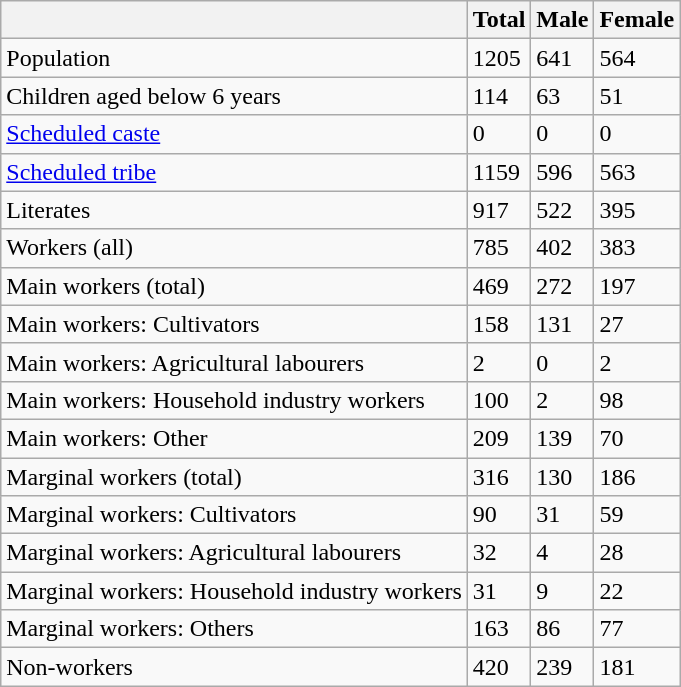<table class="wikitable sortable">
<tr>
<th></th>
<th>Total</th>
<th>Male</th>
<th>Female</th>
</tr>
<tr>
<td>Population</td>
<td>1205</td>
<td>641</td>
<td>564</td>
</tr>
<tr>
<td>Children aged below 6 years</td>
<td>114</td>
<td>63</td>
<td>51</td>
</tr>
<tr>
<td><a href='#'>Scheduled caste</a></td>
<td>0</td>
<td>0</td>
<td>0</td>
</tr>
<tr>
<td><a href='#'>Scheduled tribe</a></td>
<td>1159</td>
<td>596</td>
<td>563</td>
</tr>
<tr>
<td>Literates</td>
<td>917</td>
<td>522</td>
<td>395</td>
</tr>
<tr>
<td>Workers (all)</td>
<td>785</td>
<td>402</td>
<td>383</td>
</tr>
<tr>
<td>Main workers (total)</td>
<td>469</td>
<td>272</td>
<td>197</td>
</tr>
<tr>
<td>Main workers: Cultivators</td>
<td>158</td>
<td>131</td>
<td>27</td>
</tr>
<tr>
<td>Main workers: Agricultural labourers</td>
<td>2</td>
<td>0</td>
<td>2</td>
</tr>
<tr>
<td>Main workers: Household industry workers</td>
<td>100</td>
<td>2</td>
<td>98</td>
</tr>
<tr>
<td>Main workers: Other</td>
<td>209</td>
<td>139</td>
<td>70</td>
</tr>
<tr>
<td>Marginal workers (total)</td>
<td>316</td>
<td>130</td>
<td>186</td>
</tr>
<tr>
<td>Marginal workers: Cultivators</td>
<td>90</td>
<td>31</td>
<td>59</td>
</tr>
<tr>
<td>Marginal workers: Agricultural labourers</td>
<td>32</td>
<td>4</td>
<td>28</td>
</tr>
<tr>
<td>Marginal workers: Household industry workers</td>
<td>31</td>
<td>9</td>
<td>22</td>
</tr>
<tr>
<td>Marginal workers: Others</td>
<td>163</td>
<td>86</td>
<td>77</td>
</tr>
<tr>
<td>Non-workers</td>
<td>420</td>
<td>239</td>
<td>181</td>
</tr>
</table>
